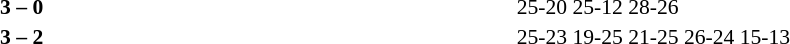<table width=100% cellspacing=1>
<tr>
<th width=20%></th>
<th width=12%></th>
<th width=20%></th>
<th width=33%></th>
<td></td>
</tr>
<tr style=font-size:90%>
<td align=right><strong></strong></td>
<td align=center><strong>3 – 0</strong></td>
<td></td>
<td>25-20 25-12 28-26</td>
<td></td>
</tr>
<tr style=font-size:90%>
<td align=right><strong></strong></td>
<td align=center><strong>3 – 2</strong></td>
<td></td>
<td>25-23 19-25 21-25 26-24 15-13</td>
</tr>
</table>
